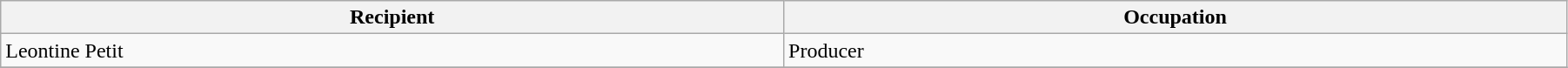<table class="wikitable" width="95%" cellpadding="5">
<tr>
<th width="25%">Recipient</th>
<th width="25%">Occupation</th>
</tr>
<tr>
<td> Leontine Petit</td>
<td>Producer</td>
</tr>
<tr>
</tr>
</table>
